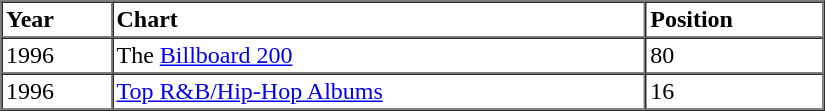<table border=1 cellspacing=0 cellpadding=2 width="550px">
<tr>
<th align="left">Year</th>
<th align="left">Chart</th>
<th align="left">Position</th>
</tr>
<tr>
<td align="left">1996</td>
<td align="left">The <a href='#'>Billboard 200</a></td>
<td align="left">80</td>
</tr>
<tr>
<td align="left">1996</td>
<td align="left"><a href='#'>Top R&B/Hip-Hop Albums</a></td>
<td align="left">16</td>
</tr>
<tr>
</tr>
</table>
